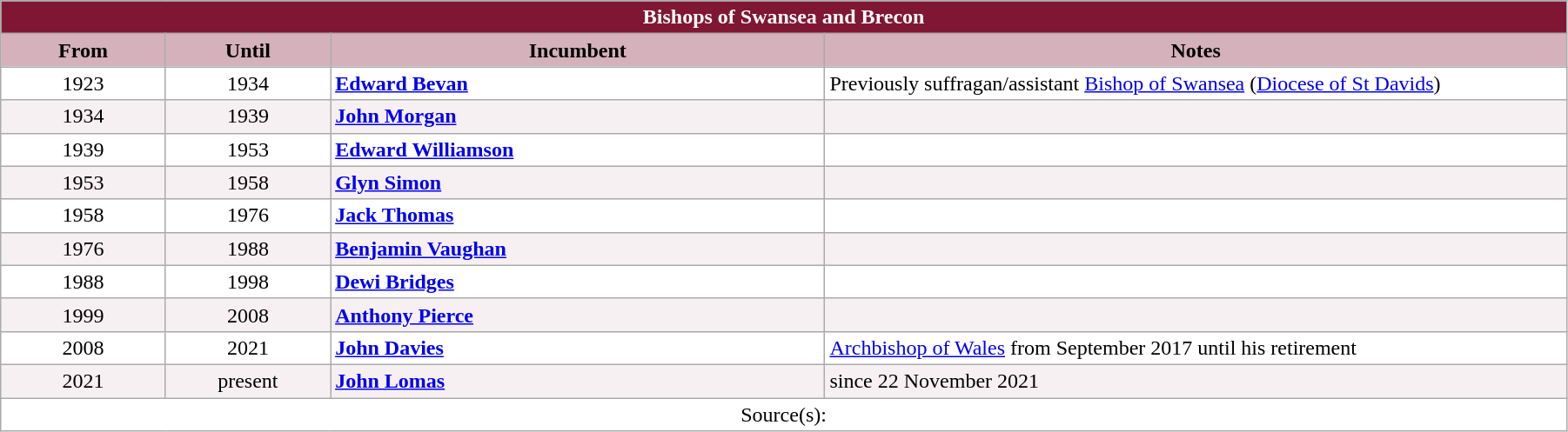<table class="wikitable" style="width:95%;" border="1" cellpadding="2">
<tr>
<th colspan="4" style="background-color: #7F1734; color: white;">Bishops of Swansea and Brecon</th>
</tr>
<tr valign=center>
<th style="background-color:#D4B1BB" width="10%">From</th>
<th style="background-color:#D4B1BB" width="10%">Until</th>
<th style="background-color:#D4B1BB" width="30%">Incumbent</th>
<th style="background-color:#D4B1BB" width="45%">Notes</th>
</tr>
<tr valign=top bgcolor="white">
<td align="center">1923</td>
<td align="center">1934</td>
<td><strong><a href='#'>Edward Bevan</a></strong></td>
<td>Previously suffragan/assistant <a href='#'>Bishop of Swansea</a> (<a href='#'>Diocese of St Davids</a>)</td>
</tr>
<tr valign=top bgcolor="#F7F0F2">
<td align="center">1934</td>
<td align="center">1939</td>
<td><strong><a href='#'>John Morgan</a></strong></td>
<td></td>
</tr>
<tr valign=top bgcolor="white">
<td align="center">1939</td>
<td align="center">1953</td>
<td><strong><a href='#'>Edward Williamson</a></strong></td>
<td></td>
</tr>
<tr valign=top bgcolor="#F7F0F2">
<td align="center">1953</td>
<td align="center">1958</td>
<td><strong><a href='#'>Glyn Simon</a></strong></td>
<td></td>
</tr>
<tr valign=top bgcolor="white">
<td align="center">1958</td>
<td align="center">1976</td>
<td><strong><a href='#'>Jack Thomas</a></strong></td>
<td></td>
</tr>
<tr valign=top bgcolor="#F7F0F2">
<td align="center">1976</td>
<td align="center">1988</td>
<td><strong><a href='#'>Benjamin Vaughan</a></strong></td>
<td></td>
</tr>
<tr valign=top bgcolor="white">
<td align="center">1988</td>
<td align="center">1998</td>
<td><strong><a href='#'>Dewi Bridges</a></strong></td>
<td></td>
</tr>
<tr valign=top bgcolor="#F7F0F2">
<td align="center">1999</td>
<td align="center">2008</td>
<td><strong><a href='#'>Anthony Pierce</a></strong></td>
<td></td>
</tr>
<tr valign=top bgcolor="white">
<td align="center">2008</td>
<td align="center">2021</td>
<td><strong><a href='#'>John Davies</a></strong></td>
<td><a href='#'>Archbishop of Wales</a> from September 2017 until his retirement</td>
</tr>
<tr valign=top bgcolor="#F7F0F2">
<td align="center">2021</td>
<td align="center">present</td>
<td><strong><a href='#'>John Lomas</a></strong></td>
<td>since 22 November 2021</td>
</tr>
<tr valign=top bgcolor="white">
<td align=center colspan="4">Source(s):</td>
</tr>
</table>
